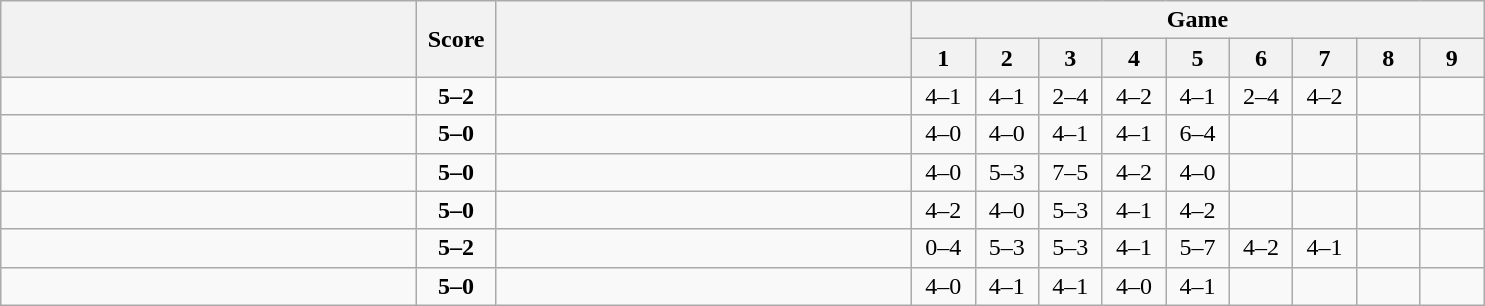<table class="wikitable" style="text-align: center;">
<tr>
<th rowspan=2 align="right" width="270"></th>
<th rowspan=2 width="45">Score</th>
<th rowspan=2 align="left" width="270"></th>
<th colspan=9>Game</th>
</tr>
<tr>
<th width="35">1</th>
<th width="35">2</th>
<th width="35">3</th>
<th width="35">4</th>
<th width="35">5</th>
<th width="35">6</th>
<th width="35">7</th>
<th width="35">8</th>
<th width="35">9</th>
</tr>
<tr>
<td align=left><strong><br></strong></td>
<td align=center><strong>5–2</strong></td>
<td align=left><br></td>
<td>4–1</td>
<td>4–1</td>
<td>2–4</td>
<td>4–2</td>
<td>4–1</td>
<td>2–4</td>
<td>4–2</td>
<td></td>
<td></td>
</tr>
<tr>
<td align=left><strong><br></strong></td>
<td align=center><strong>5–0</strong></td>
<td align=left><br></td>
<td>4–0</td>
<td>4–0</td>
<td>4–1</td>
<td>4–1</td>
<td>6–4</td>
<td></td>
<td></td>
<td></td>
<td></td>
</tr>
<tr>
<td align=left><strong><br></strong></td>
<td align=center><strong>5–0</strong></td>
<td align=left><br></td>
<td>4–0</td>
<td>5–3</td>
<td>7–5</td>
<td>4–2</td>
<td>4–0</td>
<td></td>
<td></td>
<td></td>
<td></td>
</tr>
<tr>
<td align=left><strong><br></strong></td>
<td align=center><strong>5–0</strong></td>
<td align=left><br></td>
<td>4–2</td>
<td>4–0</td>
<td>5–3</td>
<td>4–1</td>
<td>4–2</td>
<td></td>
<td></td>
<td></td>
<td></td>
</tr>
<tr>
<td align=left><strong><br></strong></td>
<td align=center><strong>5–2</strong></td>
<td align=left><br></td>
<td>0–4</td>
<td>5–3</td>
<td>5–3</td>
<td>4–1</td>
<td>5–7</td>
<td>4–2</td>
<td>4–1</td>
<td></td>
<td></td>
</tr>
<tr>
<td align=left><strong><br></strong></td>
<td align=center><strong>5–0</strong></td>
<td align=left><br></td>
<td>4–0</td>
<td>4–1</td>
<td>4–1</td>
<td>4–0</td>
<td>4–1</td>
<td></td>
<td></td>
<td></td>
<td></td>
</tr>
</table>
